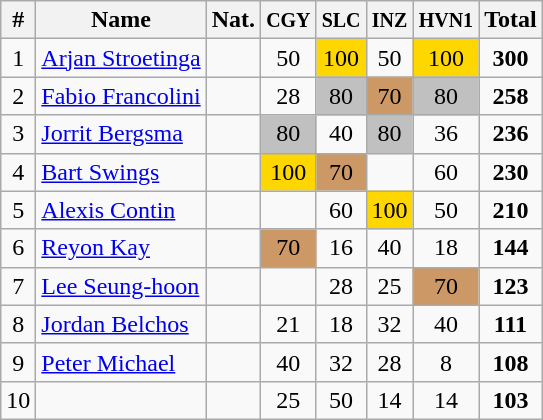<table class="wikitable" style="text-align:center;">
<tr>
<th>#</th>
<th>Name</th>
<th>Nat.</th>
<th><small>CGY</small></th>
<th><small>SLC</small></th>
<th><small>INZ</small></th>
<th><small>HVN1</small></th>
<th>Total</th>
</tr>
<tr>
<td>1</td>
<td align=left><a href='#'>Arjan Stroetinga</a></td>
<td></td>
<td>50</td>
<td bgcolor=gold>100</td>
<td>50</td>
<td bgcolor=gold>100</td>
<td><strong>300</strong></td>
</tr>
<tr>
<td>2</td>
<td align=left><a href='#'>Fabio Francolini</a></td>
<td></td>
<td>28</td>
<td bgcolor=silver>80</td>
<td bgcolor=cc9966>70</td>
<td bgcolor=silver>80</td>
<td><strong>258</strong></td>
</tr>
<tr>
<td>3</td>
<td align=left><a href='#'>Jorrit Bergsma</a></td>
<td></td>
<td bgcolor=silver>80</td>
<td>40</td>
<td bgcolor=silver>80</td>
<td>36</td>
<td><strong>236</strong></td>
</tr>
<tr>
<td>4</td>
<td align=left><a href='#'>Bart Swings</a></td>
<td></td>
<td bgcolor=gold>100</td>
<td bgcolor=cc9966>70</td>
<td></td>
<td>60</td>
<td><strong>230</strong></td>
</tr>
<tr>
<td>5</td>
<td align=left><a href='#'>Alexis Contin</a></td>
<td></td>
<td></td>
<td>60</td>
<td bgcolor=gold>100</td>
<td>50</td>
<td><strong>210</strong></td>
</tr>
<tr>
<td>6</td>
<td align=left><a href='#'>Reyon Kay</a></td>
<td></td>
<td bgcolor=cc9966>70</td>
<td>16</td>
<td>40</td>
<td>18</td>
<td><strong>144</strong></td>
</tr>
<tr>
<td>7</td>
<td align=left><a href='#'>Lee Seung-hoon</a></td>
<td></td>
<td></td>
<td>28</td>
<td>25</td>
<td bgcolor=cc9966>70</td>
<td><strong>123</strong></td>
</tr>
<tr>
<td>8</td>
<td align=left><a href='#'>Jordan Belchos</a></td>
<td></td>
<td>21</td>
<td>18</td>
<td>32</td>
<td>40</td>
<td><strong>111</strong></td>
</tr>
<tr>
<td>9</td>
<td align=left><a href='#'>Peter Michael</a></td>
<td></td>
<td>40</td>
<td>32</td>
<td>28</td>
<td>8</td>
<td><strong>108</strong></td>
</tr>
<tr>
<td>10</td>
<td align=left></td>
<td></td>
<td>25</td>
<td>50</td>
<td>14</td>
<td>14</td>
<td><strong>103</strong></td>
</tr>
</table>
